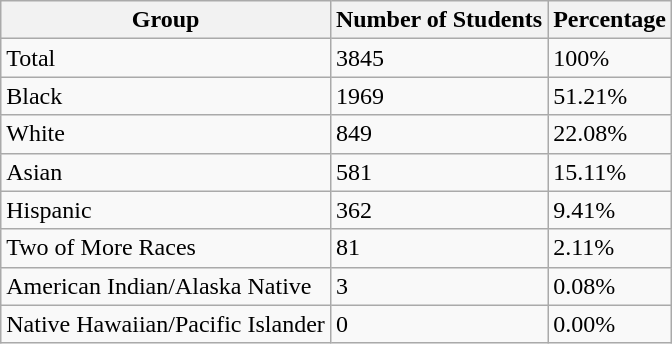<table class="wikitable">
<tr>
<th>Group</th>
<th>Number of Students</th>
<th>Percentage</th>
</tr>
<tr>
<td>Total</td>
<td>3845</td>
<td>100%</td>
</tr>
<tr>
<td>Black</td>
<td>1969</td>
<td>51.21%</td>
</tr>
<tr>
<td>White</td>
<td>849</td>
<td>22.08%</td>
</tr>
<tr>
<td>Asian</td>
<td>581</td>
<td>15.11%</td>
</tr>
<tr>
<td>Hispanic</td>
<td>362</td>
<td>9.41%</td>
</tr>
<tr>
<td>Two of More Races</td>
<td>81</td>
<td>2.11%</td>
</tr>
<tr>
<td>American Indian/Alaska Native</td>
<td>3</td>
<td>0.08%</td>
</tr>
<tr>
<td>Native Hawaiian/Pacific Islander</td>
<td>0</td>
<td>0.00%</td>
</tr>
</table>
